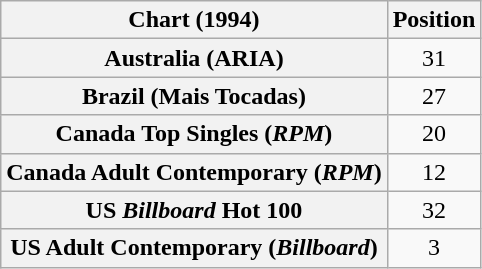<table class="wikitable sortable plainrowheaders" style="text-align:center">
<tr>
<th>Chart (1994)</th>
<th>Position</th>
</tr>
<tr>
<th scope="row">Australia (ARIA)</th>
<td>31</td>
</tr>
<tr>
<th scope="row">Brazil (Mais Tocadas)</th>
<td>27</td>
</tr>
<tr>
<th scope="row">Canada Top Singles (<em>RPM</em>)</th>
<td>20</td>
</tr>
<tr>
<th scope="row">Canada Adult Contemporary (<em>RPM</em>)</th>
<td>12</td>
</tr>
<tr>
<th scope="row">US <em>Billboard</em> Hot 100</th>
<td>32</td>
</tr>
<tr>
<th scope="row">US Adult Contemporary (<em>Billboard</em>)</th>
<td>3</td>
</tr>
</table>
